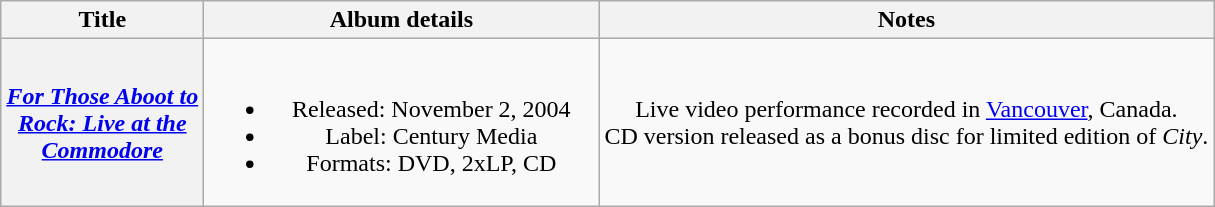<table class="wikitable plainrowheaders" style="text-align:center;">
<tr>
<th scope="col" style="width:8em;">Title</th>
<th scope="col" style="width:16em;">Album details</th>
<th scope="col">Notes</th>
</tr>
<tr>
<th scope="row"><em><a href='#'>For Those Aboot to Rock: Live at the Commodore</a></em></th>
<td><br><ul><li>Released: November 2, 2004</li><li>Label: Century Media</li><li>Formats: DVD, 2xLP, CD</li></ul></td>
<td>Live video performance recorded in <a href='#'>Vancouver</a>, Canada.<br>CD version released as a bonus disc for limited edition of <em>City</em>.</td>
</tr>
</table>
